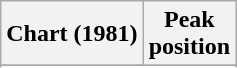<table class="wikitable sortable plainrowheaders">
<tr>
<th>Chart (1981)</th>
<th>Peak<br>position</th>
</tr>
<tr>
</tr>
<tr>
</tr>
</table>
